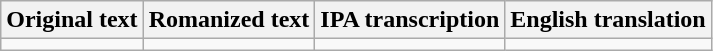<table class="wikitable">
<tr>
<th>Original text</th>
<th>Romanized text</th>
<th>IPA transcription</th>
<th>English translation</th>
</tr>
<tr style="vertical-align:top; text-align:center; white-space:nowrap;">
<td></td>
<td></td>
<td></td>
<td></td>
</tr>
</table>
